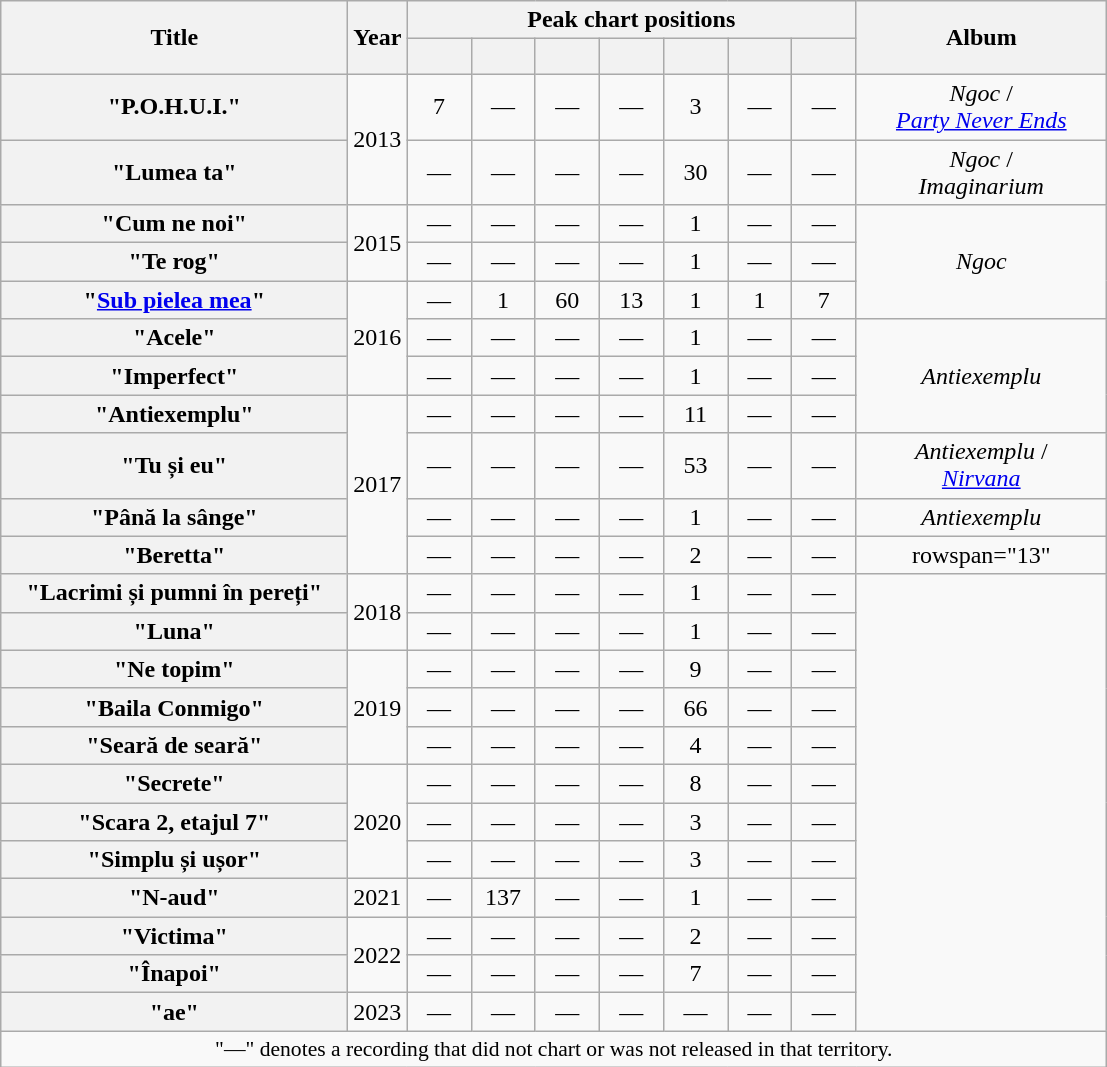<table class="wikitable plainrowheaders" style="text-align:center;">
<tr>
<th scope="col" rowspan="2" style="width:14em;">Title</th>
<th scope="col" rowspan="2" style="width:1em;">Year</th>
<th colspan="7" scope="col">Peak chart positions</th>
<th scope="col" rowspan="2" style="width:10em;">Album</th>
</tr>
<tr>
<th scope="col" style="width:2.5em;font-size:90%;"><a href='#'></a><br></th>
<th scope="col" style="width:2.5em;font-size:90%;"><a href='#'></a><br></th>
<th scope="col" style="width:2.5em;font-size:90%;"><a href='#'></a><br></th>
<th scope="col" style="width:2.5em;font-size:90%;"><a href='#'></a><br></th>
<th scope="col" style="width:2.5em;font-size:90%;"><a href='#'></a><br></th>
<th scope="col" style="width:2.5em;font-size:90%;"><a href='#'></a><br></th>
<th scope="col" style="width:2.5em;font-size:90%;"><a href='#'></a><br></th>
</tr>
<tr>
<th scope="row">"P.O.H.U.I."<br></th>
<td rowspan="2">2013</td>
<td>7</td>
<td>—</td>
<td>—</td>
<td>—</td>
<td>3</td>
<td>—</td>
<td>—</td>
<td><em>Ngoc</em> /<br><em><a href='#'>Party Never Ends</a></em></td>
</tr>
<tr>
<th scope="row">"Lumea ta"<br></th>
<td>—</td>
<td>—</td>
<td>—</td>
<td>—</td>
<td>30</td>
<td>—</td>
<td>—</td>
<td><em>Ngoc</em> /<br><em>Imaginarium</em></td>
</tr>
<tr>
<th scope="row">"Cum ne noi"<br></th>
<td rowspan="2">2015</td>
<td>—</td>
<td>—</td>
<td>—</td>
<td>—</td>
<td>1</td>
<td>—</td>
<td>—</td>
<td rowspan="3"><em>Ngoc</em></td>
</tr>
<tr>
<th scope="row">"Te rog"</th>
<td>—</td>
<td>—</td>
<td>—</td>
<td>—</td>
<td>1</td>
<td>—</td>
<td>—</td>
</tr>
<tr>
<th scope="row">"<a href='#'>Sub pielea mea</a>"</th>
<td rowspan="3">2016</td>
<td>—</td>
<td>1</td>
<td>60</td>
<td>13</td>
<td>1</td>
<td>1</td>
<td>7</td>
</tr>
<tr>
<th scope="row">"Acele"</th>
<td>—</td>
<td>—</td>
<td>—</td>
<td>—</td>
<td>1</td>
<td>—</td>
<td>—</td>
<td rowspan="3"><em>Antiexemplu</em></td>
</tr>
<tr>
<th scope="row">"Imperfect"</th>
<td>—</td>
<td>—</td>
<td>—</td>
<td>—</td>
<td>1</td>
<td>—</td>
<td>—</td>
</tr>
<tr>
<th scope="row">"Antiexemplu"</th>
<td rowspan="4">2017</td>
<td>—</td>
<td>—</td>
<td>—</td>
<td>—</td>
<td>11</td>
<td>—</td>
<td>—</td>
</tr>
<tr>
<th scope="row">"Tu și eu"<br></th>
<td>—</td>
<td>—</td>
<td>—</td>
<td>—</td>
<td>53</td>
<td>—</td>
<td>—</td>
<td><em>Antiexemplu</em> /<br><em><a href='#'>Nirvana</a></em></td>
</tr>
<tr>
<th scope="row">"Până la sânge"</th>
<td>—</td>
<td>—</td>
<td>—</td>
<td>—</td>
<td>1</td>
<td>—</td>
<td>—</td>
<td><em>Antiexemplu</em></td>
</tr>
<tr>
<th scope="row">"Beretta"</th>
<td>—</td>
<td>—</td>
<td>—</td>
<td>—</td>
<td>2</td>
<td>—</td>
<td>—</td>
<td>rowspan="13" </td>
</tr>
<tr>
<th scope="row">"Lacrimi și pumni în pereți"</th>
<td rowspan="2">2018</td>
<td>—</td>
<td>—</td>
<td>—</td>
<td>—</td>
<td>1</td>
<td>—</td>
<td>—</td>
</tr>
<tr>
<th scope="row">"Luna"</th>
<td>—</td>
<td>—</td>
<td>—</td>
<td>—</td>
<td>1</td>
<td>—</td>
<td>—</td>
</tr>
<tr>
<th scope="row">"Ne topim"</th>
<td rowspan="3">2019</td>
<td>—</td>
<td>—</td>
<td>—</td>
<td>—</td>
<td>9</td>
<td>—</td>
<td>—</td>
</tr>
<tr>
<th scope="row">"Baila Conmigo"<br></th>
<td>—</td>
<td>—</td>
<td>—</td>
<td>—</td>
<td>66</td>
<td>—</td>
<td>—</td>
</tr>
<tr>
<th scope="row">"Seară de seară"</th>
<td>—</td>
<td>—</td>
<td>—</td>
<td>—</td>
<td>4</td>
<td>—</td>
<td>—</td>
</tr>
<tr>
<th scope="row">"Secrete"</th>
<td rowspan="3">2020</td>
<td>—</td>
<td>—</td>
<td>—</td>
<td>—</td>
<td>8</td>
<td>—</td>
<td>—</td>
</tr>
<tr>
<th scope="row">"Scara 2, etajul 7"</th>
<td>—</td>
<td>—</td>
<td>—</td>
<td>—</td>
<td>3</td>
<td>—</td>
<td>—</td>
</tr>
<tr>
<th scope="row">"Simplu și ușor"</th>
<td>—</td>
<td>—</td>
<td>—</td>
<td>—</td>
<td>3</td>
<td>—</td>
<td>—</td>
</tr>
<tr>
<th scope="row">"N-aud"<br></th>
<td>2021</td>
<td>—</td>
<td>137</td>
<td>—</td>
<td>—</td>
<td>1</td>
<td>—</td>
<td>—</td>
</tr>
<tr>
<th scope="row">"Victima"</th>
<td rowspan="2">2022</td>
<td>—</td>
<td>—</td>
<td>—</td>
<td>—</td>
<td>2</td>
<td>—</td>
<td>—</td>
</tr>
<tr>
<th scope="row">"Înapoi"</th>
<td>—</td>
<td>—</td>
<td>—</td>
<td>—</td>
<td>7</td>
<td>—</td>
<td>—</td>
</tr>
<tr>
<th scope="row">"ae"</th>
<td rowspan="1">2023</td>
<td>—</td>
<td>—</td>
<td>—</td>
<td>—</td>
<td>—</td>
<td>—</td>
<td>—</td>
</tr>
<tr>
<td colspan="17" style="font-size:90%">"—" denotes a recording that did not chart or was not released in that territory.</td>
</tr>
</table>
